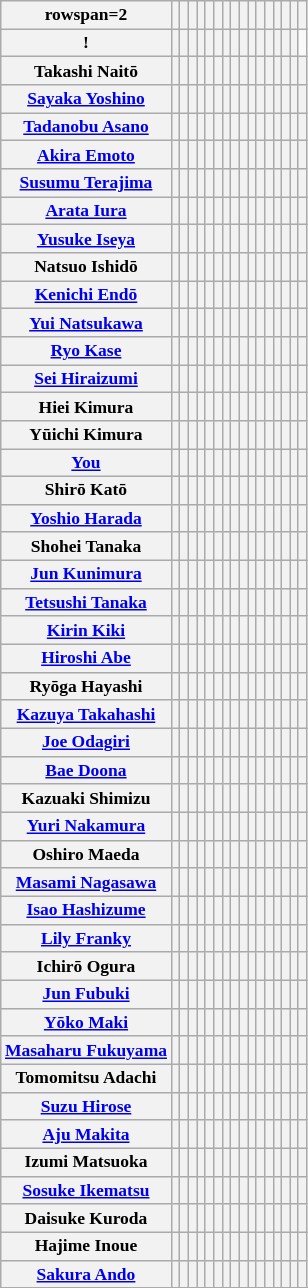<table class="wikitable" style="text-align:center;font-size:73%;vertical-align:bottom;">
<tr>
<th>rowspan=2 </th>
<th></th>
<th></th>
<th></th>
<th></th>
<th></th>
<th></th>
<th></th>
<th></th>
<th></th>
<th></th>
<th></th>
<th></th>
<th></th>
<th></th>
<th></th>
<th></th>
</tr>
<tr>
<th>! </th>
<th></th>
<th></th>
<th></th>
<th></th>
<th></th>
<th></th>
<th></th>
<th></th>
<th></th>
<th></th>
<th></th>
<th></th>
<th></th>
<th></th>
<th></th>
</tr>
<tr>
<th>Takashi Naitō</th>
<th></th>
<th></th>
<th></th>
<th></th>
<th></th>
<th></th>
<th></th>
<th></th>
<th></th>
<th></th>
<th></th>
<th></th>
<th></th>
<th></th>
<th></th>
<th></th>
</tr>
<tr>
<th><a href='#'>Sayaka Yoshino</a></th>
<th></th>
<th></th>
<th></th>
<th></th>
<th></th>
<th></th>
<th></th>
<th></th>
<th></th>
<th></th>
<th></th>
<th></th>
<th></th>
<th></th>
<th></th>
<th></th>
</tr>
<tr>
<th><a href='#'>Tadanobu Asano</a></th>
<th></th>
<th></th>
<th></th>
<th></th>
<th></th>
<th></th>
<th></th>
<th></th>
<th></th>
<th></th>
<th></th>
<th></th>
<th></th>
<th></th>
<th></th>
<th></th>
</tr>
<tr>
<th><a href='#'>Akira Emoto</a></th>
<th></th>
<th></th>
<th></th>
<th></th>
<th></th>
<th></th>
<th></th>
<th></th>
<th></th>
<th></th>
<th></th>
<th></th>
<th></th>
<th></th>
<th></th>
<th></th>
</tr>
<tr>
<th><a href='#'>Susumu Terajima</a></th>
<th></th>
<th></th>
<th></th>
<th></th>
<th></th>
<th></th>
<th></th>
<th></th>
<th></th>
<th></th>
<th></th>
<th></th>
<th></th>
<th></th>
<th></th>
<th></th>
</tr>
<tr>
<th><a href='#'>Arata Iura</a></th>
<th></th>
<th></th>
<th></th>
<th></th>
<th></th>
<th></th>
<th></th>
<th></th>
<th></th>
<th></th>
<th></th>
<th></th>
<th></th>
<th></th>
<th></th>
<th></th>
</tr>
<tr>
<th><a href='#'>Yusuke Iseya</a></th>
<th></th>
<th></th>
<th></th>
<th></th>
<th></th>
<th></th>
<th></th>
<th></th>
<th></th>
<th></th>
<th></th>
<th></th>
<th></th>
<th></th>
<th></th>
<th></th>
</tr>
<tr>
<th>Natsuo Ishidō</th>
<th></th>
<th></th>
<th></th>
<th></th>
<th></th>
<th></th>
<th></th>
<th></th>
<th></th>
<th></th>
<th></th>
<th></th>
<th></th>
<th></th>
<th></th>
<th></th>
</tr>
<tr>
<th><a href='#'>Kenichi Endō</a></th>
<th></th>
<th></th>
<th></th>
<th></th>
<th></th>
<th></th>
<th></th>
<th></th>
<th></th>
<th></th>
<th></th>
<th></th>
<th></th>
<th></th>
<th></th>
<th></th>
</tr>
<tr>
<th><a href='#'>Yui Natsukawa</a></th>
<th></th>
<th></th>
<th></th>
<th></th>
<th></th>
<th></th>
<th></th>
<th></th>
<th></th>
<th></th>
<th></th>
<th></th>
<th></th>
<th></th>
<th></th>
<th></th>
</tr>
<tr>
<th><a href='#'>Ryo Kase</a></th>
<th></th>
<th></th>
<th></th>
<th></th>
<th></th>
<th></th>
<th></th>
<th></th>
<th></th>
<th></th>
<th></th>
<th></th>
<th></th>
<th></th>
<th></th>
<th></th>
</tr>
<tr>
<th><a href='#'>Sei Hiraizumi</a></th>
<th></th>
<th></th>
<th></th>
<th></th>
<th></th>
<th></th>
<th></th>
<th></th>
<th></th>
<th></th>
<th></th>
<th></th>
<th></th>
<th></th>
<th></th>
<th></th>
</tr>
<tr>
<th>Hiei Kimura</th>
<th></th>
<th></th>
<th></th>
<th></th>
<th></th>
<th></th>
<th></th>
<th></th>
<th></th>
<th></th>
<th></th>
<th></th>
<th></th>
<th></th>
<th></th>
<th></th>
</tr>
<tr>
<th>Yūichi Kimura</th>
<th></th>
<th></th>
<th></th>
<th></th>
<th></th>
<th></th>
<th></th>
<th></th>
<th></th>
<th></th>
<th></th>
<th></th>
<th></th>
<th></th>
<th></th>
<th></th>
</tr>
<tr>
<th><a href='#'>You</a></th>
<th></th>
<th></th>
<th></th>
<th></th>
<th></th>
<th></th>
<th></th>
<th></th>
<th></th>
<th></th>
<th></th>
<th></th>
<th></th>
<th></th>
<th></th>
<th></th>
</tr>
<tr>
<th>Shirō Katō</th>
<th></th>
<th></th>
<th></th>
<th></th>
<th></th>
<th></th>
<th></th>
<th></th>
<th></th>
<th></th>
<th></th>
<th></th>
<th></th>
<th></th>
<th></th>
<th></th>
</tr>
<tr>
<th><a href='#'>Yoshio Harada</a></th>
<th></th>
<th></th>
<th></th>
<th></th>
<th></th>
<th></th>
<th></th>
<th></th>
<th></th>
<th></th>
<th></th>
<th></th>
<th></th>
<th></th>
<th></th>
<th></th>
</tr>
<tr>
<th>Shohei Tanaka</th>
<th></th>
<th></th>
<th></th>
<th></th>
<th></th>
<th></th>
<th></th>
<th></th>
<th></th>
<th></th>
<th></th>
<th></th>
<th></th>
<th></th>
<th></th>
<th></th>
</tr>
<tr>
<th><a href='#'>Jun Kunimura</a></th>
<th></th>
<th></th>
<th></th>
<th></th>
<th></th>
<th></th>
<th></th>
<th></th>
<th></th>
<th></th>
<th></th>
<th></th>
<th></th>
<th></th>
<th></th>
<th></th>
</tr>
<tr>
<th><a href='#'>Tetsushi Tanaka</a></th>
<th></th>
<th></th>
<th></th>
<th></th>
<th></th>
<th></th>
<th></th>
<th></th>
<th></th>
<th></th>
<th></th>
<th></th>
<th></th>
<th></th>
<th></th>
<th></th>
</tr>
<tr>
<th><a href='#'>Kirin Kiki</a></th>
<th></th>
<th></th>
<th></th>
<th></th>
<th></th>
<th></th>
<th></th>
<th></th>
<th></th>
<th></th>
<th></th>
<th></th>
<th></th>
<th></th>
<th></th>
<th></th>
</tr>
<tr>
<th><a href='#'>Hiroshi Abe</a></th>
<th></th>
<th></th>
<th></th>
<th></th>
<th></th>
<th></th>
<th></th>
<th></th>
<th></th>
<th></th>
<th></th>
<th></th>
<th></th>
<th></th>
<th></th>
<th></th>
</tr>
<tr>
<th>Ryōga Hayashi</th>
<th></th>
<th></th>
<th></th>
<th></th>
<th></th>
<th></th>
<th></th>
<th></th>
<th></th>
<th></th>
<th></th>
<th></th>
<th></th>
<th></th>
<th></th>
<th></th>
</tr>
<tr>
<th><a href='#'>Kazuya Takahashi</a></th>
<th></th>
<th></th>
<th></th>
<th></th>
<th></th>
<th></th>
<th></th>
<th></th>
<th></th>
<th></th>
<th></th>
<th></th>
<th></th>
<th></th>
<th></th>
<th></th>
</tr>
<tr>
<th><a href='#'>Joe Odagiri</a></th>
<th></th>
<th></th>
<th></th>
<th></th>
<th></th>
<th></th>
<th></th>
<th></th>
<th></th>
<th></th>
<th></th>
<th></th>
<th></th>
<th></th>
<th></th>
<th></th>
</tr>
<tr>
<th><a href='#'>Bae Doona</a></th>
<th></th>
<th></th>
<th></th>
<th></th>
<th></th>
<th></th>
<th></th>
<th></th>
<th></th>
<th></th>
<th></th>
<th></th>
<th></th>
<th></th>
<th></th>
<th></th>
</tr>
<tr>
<th>Kazuaki Shimizu</th>
<th></th>
<th></th>
<th></th>
<th></th>
<th></th>
<th></th>
<th></th>
<th></th>
<th></th>
<th></th>
<th></th>
<th></th>
<th></th>
<th></th>
<th></th>
<th></th>
</tr>
<tr>
<th><a href='#'>Yuri Nakamura</a></th>
<th></th>
<th></th>
<th></th>
<th></th>
<th></th>
<th></th>
<th></th>
<th></th>
<th></th>
<th></th>
<th></th>
<th></th>
<th></th>
<th></th>
<th></th>
<th></th>
</tr>
<tr>
<th>Oshiro Maeda</th>
<th></th>
<th></th>
<th></th>
<th></th>
<th></th>
<th></th>
<th></th>
<th></th>
<th></th>
<th></th>
<th></th>
<th></th>
<th></th>
<th></th>
<th></th>
<th></th>
</tr>
<tr>
<th><a href='#'>Masami Nagasawa</a></th>
<th></th>
<th></th>
<th></th>
<th></th>
<th></th>
<th></th>
<th></th>
<th></th>
<th></th>
<th></th>
<th></th>
<th></th>
<th></th>
<th></th>
<th></th>
<th></th>
</tr>
<tr>
<th><a href='#'>Isao Hashizume</a></th>
<th></th>
<th></th>
<th></th>
<th></th>
<th></th>
<th></th>
<th></th>
<th></th>
<th></th>
<th></th>
<th></th>
<th></th>
<th></th>
<th></th>
<th></th>
<th></th>
</tr>
<tr>
<th><a href='#'>Lily Franky</a></th>
<th></th>
<th></th>
<th></th>
<th></th>
<th></th>
<th></th>
<th></th>
<th></th>
<th></th>
<th></th>
<th></th>
<th></th>
<th></th>
<th></th>
<th></th>
<th></th>
</tr>
<tr>
<th>Ichirō Ogura</th>
<th></th>
<th></th>
<th></th>
<th></th>
<th></th>
<th></th>
<th></th>
<th></th>
<th></th>
<th></th>
<th></th>
<th></th>
<th></th>
<th></th>
<th></th>
<th></th>
</tr>
<tr>
<th><a href='#'>Jun Fubuki</a></th>
<th></th>
<th></th>
<th></th>
<th></th>
<th></th>
<th></th>
<th></th>
<th></th>
<th></th>
<th></th>
<th></th>
<th></th>
<th></th>
<th></th>
<th></th>
<th></th>
</tr>
<tr>
<th><a href='#'>Yōko Maki</a></th>
<th></th>
<th></th>
<th></th>
<th></th>
<th></th>
<th></th>
<th></th>
<th></th>
<th></th>
<th></th>
<th></th>
<th></th>
<th></th>
<th></th>
<th></th>
<th></th>
</tr>
<tr>
<th><a href='#'>Masaharu Fukuyama</a></th>
<th></th>
<th></th>
<th></th>
<th></th>
<th></th>
<th></th>
<th></th>
<th></th>
<th></th>
<th></th>
<th></th>
<th></th>
<th></th>
<th></th>
<th></th>
<th></th>
</tr>
<tr>
<th>Tomomitsu Adachi</th>
<th></th>
<th></th>
<th></th>
<th></th>
<th></th>
<th></th>
<th></th>
<th></th>
<th></th>
<th></th>
<th></th>
<th></th>
<th></th>
<th></th>
<th></th>
<th></th>
</tr>
<tr>
<th><a href='#'>Suzu Hirose</a></th>
<th></th>
<th></th>
<th></th>
<th></th>
<th></th>
<th></th>
<th></th>
<th></th>
<th></th>
<th></th>
<th></th>
<th></th>
<th></th>
<th></th>
<th></th>
<th></th>
</tr>
<tr>
<th><a href='#'>Aju Makita</a></th>
<th></th>
<th></th>
<th></th>
<th></th>
<th></th>
<th></th>
<th></th>
<th></th>
<th></th>
<th></th>
<th></th>
<th></th>
<th></th>
<th></th>
<th></th>
<th></th>
</tr>
<tr>
<th>Izumi Matsuoka</th>
<th></th>
<th></th>
<th></th>
<th></th>
<th></th>
<th></th>
<th></th>
<th></th>
<th></th>
<th></th>
<th></th>
<th></th>
<th></th>
<th></th>
<th></th>
<th></th>
</tr>
<tr>
<th><a href='#'>Sosuke Ikematsu</a></th>
<th></th>
<th></th>
<th></th>
<th></th>
<th></th>
<th></th>
<th></th>
<th></th>
<th></th>
<th></th>
<th></th>
<th></th>
<th></th>
<th></th>
<th></th>
<th></th>
</tr>
<tr>
<th>Daisuke Kuroda</th>
<th></th>
<th></th>
<th></th>
<th></th>
<th></th>
<th></th>
<th></th>
<th></th>
<th></th>
<th></th>
<th></th>
<th></th>
<th></th>
<th></th>
<th></th>
<th></th>
</tr>
<tr>
<th>Hajime Inoue</th>
<th></th>
<th></th>
<th></th>
<th></th>
<th></th>
<th></th>
<th></th>
<th></th>
<th></th>
<th></th>
<th></th>
<th></th>
<th></th>
<th></th>
<th></th>
<th></th>
</tr>
<tr>
<th><a href='#'>Sakura Ando</a></th>
<th></th>
<th></th>
<th></th>
<th></th>
<th></th>
<th></th>
<th></th>
<th></th>
<th></th>
<th></th>
<th></th>
<th></th>
<th></th>
<th></th>
<th></th>
<th></th>
</tr>
<tr>
</tr>
</table>
